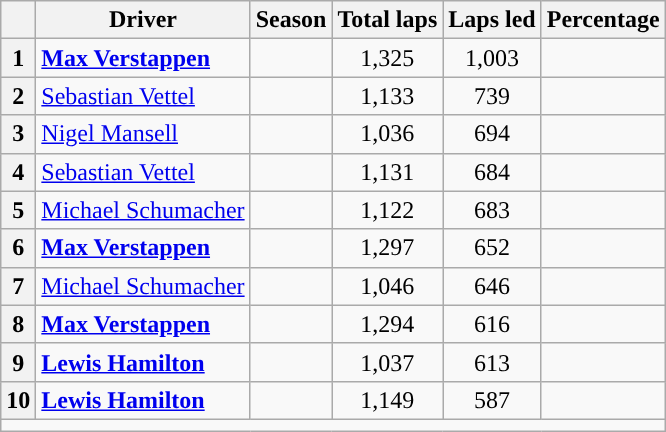<table class="wikitable" style="text-align:center">
<tr>
<th></th>
<th>Driver</th>
<th>Season</th>
<th>Total laps</th>
<th>Laps led</th>
<th>Percentage</th>
</tr>
<tr>
<th>1</th>
<td align=left> <strong><a href='#'>Max Verstappen</a></strong></td>
<td></td>
<td>1,325</td>
<td>1,003</td>
<td></td>
</tr>
<tr>
<th>2</th>
<td align=left> <a href='#'>Sebastian Vettel</a></td>
<td></td>
<td>1,133</td>
<td>739</td>
<td></td>
</tr>
<tr>
<th>3</th>
<td align=left> <a href='#'>Nigel Mansell</a></td>
<td></td>
<td>1,036</td>
<td>694</td>
<td></td>
</tr>
<tr>
<th>4</th>
<td align=left> <a href='#'>Sebastian Vettel</a></td>
<td></td>
<td>1,131</td>
<td>684</td>
<td></td>
</tr>
<tr>
<th>5</th>
<td align=left> <a href='#'>Michael Schumacher</a></td>
<td></td>
<td>1,122</td>
<td>683</td>
<td></td>
</tr>
<tr>
<th>6</th>
<td align=left> <strong><a href='#'>Max Verstappen</a></strong></td>
<td></td>
<td>1,297</td>
<td>652</td>
<td></td>
</tr>
<tr>
<th>7</th>
<td align=left> <a href='#'>Michael Schumacher</a></td>
<td></td>
<td>1,046</td>
<td>646</td>
<td></td>
</tr>
<tr>
<th>8</th>
<td align=left> <strong><a href='#'>Max Verstappen</a></strong></td>
<td></td>
<td>1,294</td>
<td>616</td>
<td></td>
</tr>
<tr>
<th>9</th>
<td align=left> <strong><a href='#'>Lewis Hamilton</a></strong></td>
<td></td>
<td>1,037</td>
<td>613</td>
<td></td>
</tr>
<tr>
<th>10</th>
<td align=left> <strong><a href='#'>Lewis Hamilton</a></strong></td>
<td></td>
<td>1,149</td>
<td>587</td>
<td></td>
</tr>
<tr>
<td colspan="6"></td>
</tr>
</table>
